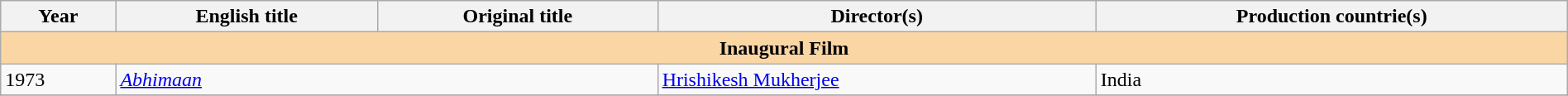<table class="sortable wikitable" style="width:100%; margin-bottom:4px" cellpadding="5">
<tr>
<th scope="col">Year</th>
<th scope="col">English title</th>
<th scope="col">Original title</th>
<th scope="col">Director(s)</th>
<th scope="col">Production countrie(s)</th>
</tr>
<tr>
<th colspan="5" style="background:#FAD6A5">Inaugural Film</th>
</tr>
<tr>
<td>1973</td>
<td colspan=2><em><a href='#'>Abhimaan</a></em></td>
<td><a href='#'>Hrishikesh Mukherjee</a></td>
<td>India</td>
</tr>
<tr>
</tr>
</table>
